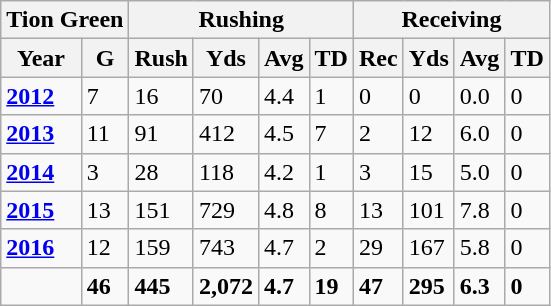<table class="wikitable">
<tr>
<th colspan="2">Tion Green</th>
<th colspan="4">Rushing</th>
<th colspan="4">Receiving</th>
</tr>
<tr>
<th>Year</th>
<th>G</th>
<th>Rush</th>
<th>Yds</th>
<th>Avg</th>
<th>TD</th>
<th>Rec</th>
<th>Yds</th>
<th>Avg</th>
<th>TD</th>
</tr>
<tr>
<td><a href='#'><strong>2012</strong></a></td>
<td>7</td>
<td>16</td>
<td>70</td>
<td>4.4</td>
<td>1</td>
<td>0</td>
<td>0</td>
<td>0.0</td>
<td>0</td>
</tr>
<tr>
<td><a href='#'><strong>2013</strong></a></td>
<td>11</td>
<td>91</td>
<td>412</td>
<td>4.5</td>
<td>7</td>
<td>2</td>
<td>12</td>
<td>6.0</td>
<td>0</td>
</tr>
<tr>
<td><a href='#'><strong>2014</strong></a></td>
<td>3</td>
<td>28</td>
<td>118</td>
<td>4.2</td>
<td>1</td>
<td>3</td>
<td>15</td>
<td>5.0</td>
<td>0</td>
</tr>
<tr>
<td><a href='#'><strong>2015</strong></a></td>
<td>13</td>
<td>151</td>
<td>729</td>
<td>4.8</td>
<td>8</td>
<td>13</td>
<td>101</td>
<td>7.8</td>
<td>0</td>
</tr>
<tr>
<td><a href='#'><strong>2016</strong></a></td>
<td>12</td>
<td>159</td>
<td>743</td>
<td>4.7</td>
<td>2</td>
<td>29</td>
<td>167</td>
<td>5.8</td>
<td>0</td>
</tr>
<tr>
<td style="font-weight: bold;"></td>
<td style="font-weight: bold;">46</td>
<td style="font-weight: bold;">445</td>
<td style="font-weight: bold;">2,072</td>
<td style="font-weight: bold;">4.7</td>
<td style="font-weight: bold;">19</td>
<td style="font-weight: bold;">47</td>
<td style="font-weight: bold;">295</td>
<td style="font-weight: bold;">6.3</td>
<td style="font-weight: bold;">0</td>
</tr>
</table>
